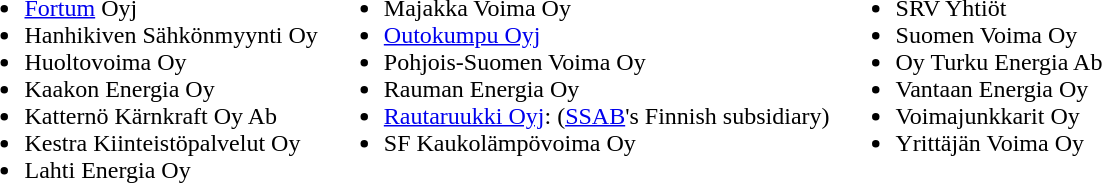<table class="">
<tr>
<td valign="top"><br><ul><li><a href='#'>Fortum</a> Oyj</li><li>Hanhikiven Sähkönmyynti Oy</li><li>Huoltovoima Oy</li><li>Kaakon Energia Oy</li><li>Katternö Kärnkraft Oy Ab</li><li>Kestra Kiinteistöpalvelut Oy</li><li>Lahti Energia Oy</li></ul></td>
<td valign="top"><br><ul><li>Majakka Voima Oy</li><li><a href='#'>Outokumpu Oyj</a></li><li>Pohjois-Suomen Voima Oy</li><li>Rauman Energia Oy</li><li><a href='#'>Rautaruukki Oyj</a>: (<a href='#'>SSAB</a>'s Finnish subsidiary)</li><li>SF Kaukolämpövoima Oy</li></ul></td>
<td valign="top"><br><ul><li>SRV Yhtiöt</li><li>Suomen Voima Oy</li><li>Oy Turku Energia Ab</li><li>Vantaan Energia Oy</li><li>Voimajunkkarit Oy</li><li>Yrittäjän Voima Oy</li></ul></td>
</tr>
</table>
